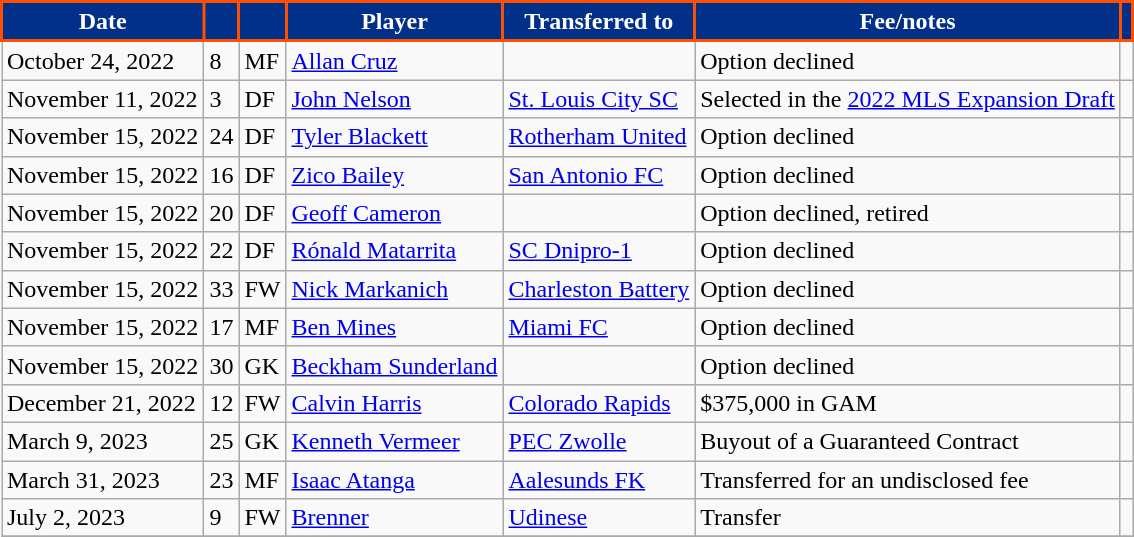<table class="wikitable sortable" style="text-align:left; font-size:100%;">
<tr>
<th style="background-color:#003087; color:#FFFFFF; border:2px solid #FE5000;" scope="col">Date</th>
<th style="background-color:#003087; color:#FFFFFF; border:2px solid #FE5000;" scope="col"></th>
<th style="background-color:#003087; color:#FFFFFF; border:2px solid #FE5000;" scope="col"></th>
<th style="background-color:#003087; color:#FFFFFF; border:2px solid #FE5000;" scope="col">Player</th>
<th style="background-color:#003087; color:#FFFFFF; border:2px solid #FE5000;" scope="col">Transferred to</th>
<th style="background-color:#003087; color:#FFFFFF; border:2px solid #FE5000;" scope="col">Fee/notes</th>
<th style="background-color:#003087; color:#FFFFFF; border:2px solid #FE5000;" scope="col"></th>
</tr>
<tr>
<td>October 24, 2022</td>
<td>8</td>
<td>MF</td>
<td> <a href='#'>Allan Cruz</a></td>
<td></td>
<td>Option declined</td>
<td></td>
</tr>
<tr>
<td>November 11, 2022</td>
<td>3</td>
<td>DF</td>
<td> <a href='#'>John Nelson</a></td>
<td> <a href='#'>St. Louis City SC</a></td>
<td>Selected in the <a href='#'>2022 MLS Expansion Draft</a></td>
<td></td>
</tr>
<tr>
<td>November 15, 2022</td>
<td>24</td>
<td>DF</td>
<td> <a href='#'>Tyler Blackett</a></td>
<td> <a href='#'>Rotherham United</a></td>
<td>Option declined</td>
<td></td>
</tr>
<tr>
<td>November 15, 2022</td>
<td>16</td>
<td>DF</td>
<td> <a href='#'>Zico Bailey</a></td>
<td> <a href='#'>San Antonio FC</a></td>
<td>Option declined</td>
<td></td>
</tr>
<tr>
<td>November 15, 2022</td>
<td>20</td>
<td>DF</td>
<td> <a href='#'>Geoff Cameron</a></td>
<td></td>
<td>Option declined, retired</td>
<td></td>
</tr>
<tr>
<td>November 15, 2022</td>
<td>22</td>
<td>DF</td>
<td> <a href='#'>Rónald Matarrita</a></td>
<td> <a href='#'>SC Dnipro-1</a></td>
<td>Option declined</td>
<td></td>
</tr>
<tr>
<td>November 15, 2022</td>
<td>33</td>
<td>FW</td>
<td> <a href='#'>Nick Markanich</a></td>
<td> <a href='#'>Charleston Battery</a></td>
<td>Option declined</td>
<td></td>
</tr>
<tr>
<td>November 15, 2022</td>
<td>17</td>
<td>MF</td>
<td> <a href='#'>Ben Mines</a></td>
<td> <a href='#'>Miami FC</a></td>
<td>Option declined</td>
<td></td>
</tr>
<tr>
<td>November 15, 2022</td>
<td>30</td>
<td>GK</td>
<td> <a href='#'>Beckham Sunderland</a></td>
<td></td>
<td>Option declined</td>
<td></td>
</tr>
<tr>
<td>December 21, 2022</td>
<td>12</td>
<td>FW</td>
<td> <a href='#'>Calvin Harris</a></td>
<td> <a href='#'>Colorado Rapids</a></td>
<td>$375,000 in GAM</td>
<td></td>
</tr>
<tr>
<td>March 9, 2023</td>
<td>25</td>
<td>GK</td>
<td> <a href='#'>Kenneth Vermeer</a></td>
<td> <a href='#'>PEC Zwolle</a></td>
<td>Buyout of a Guaranteed Contract</td>
<td></td>
</tr>
<tr>
<td>March 31, 2023</td>
<td>23</td>
<td>MF</td>
<td> <a href='#'>Isaac Atanga</a></td>
<td> <a href='#'>Aalesunds FK</a></td>
<td>Transferred for an undisclosed fee</td>
<td></td>
</tr>
<tr>
<td>July 2, 2023</td>
<td>9</td>
<td>FW</td>
<td> <a href='#'>Brenner</a></td>
<td> <a href='#'>Udinese</a></td>
<td>Transfer</td>
<td></td>
</tr>
<tr>
</tr>
</table>
